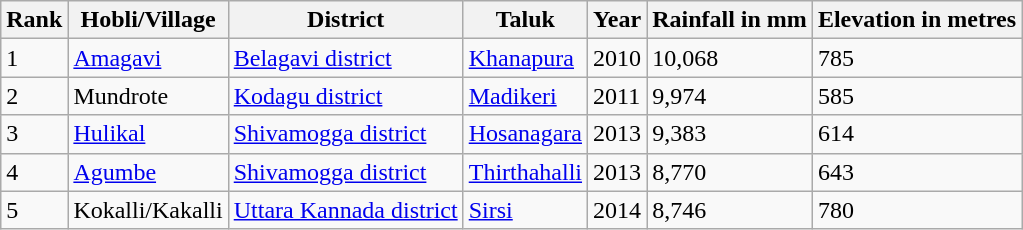<table class="wikitable">
<tr>
<th>Rank</th>
<th>Hobli/Village</th>
<th>District</th>
<th>Taluk</th>
<th>Year</th>
<th>Rainfall in mm</th>
<th>Elevation in metres</th>
</tr>
<tr>
<td>1</td>
<td><a href='#'>Amagavi</a></td>
<td><a href='#'>Belagavi district</a></td>
<td><a href='#'>Khanapura</a></td>
<td>2010</td>
<td>10,068</td>
<td>785</td>
</tr>
<tr>
<td>2</td>
<td>Mundrote</td>
<td><a href='#'>Kodagu district</a></td>
<td><a href='#'>Madikeri</a></td>
<td>2011</td>
<td>9,974</td>
<td>585</td>
</tr>
<tr>
<td>3</td>
<td><a href='#'>Hulikal</a></td>
<td><a href='#'>Shivamogga district</a></td>
<td><a href='#'>Hosanagara</a></td>
<td>2013</td>
<td>9,383</td>
<td>614</td>
</tr>
<tr>
<td>4</td>
<td><a href='#'>Agumbe</a></td>
<td><a href='#'>Shivamogga district</a></td>
<td><a href='#'>Thirthahalli</a></td>
<td>2013</td>
<td>8,770</td>
<td>643</td>
</tr>
<tr>
<td>5</td>
<td>Kokalli/Kakalli</td>
<td><a href='#'>Uttara Kannada district</a></td>
<td><a href='#'>Sirsi</a></td>
<td>2014</td>
<td>8,746</td>
<td>780</td>
</tr>
</table>
